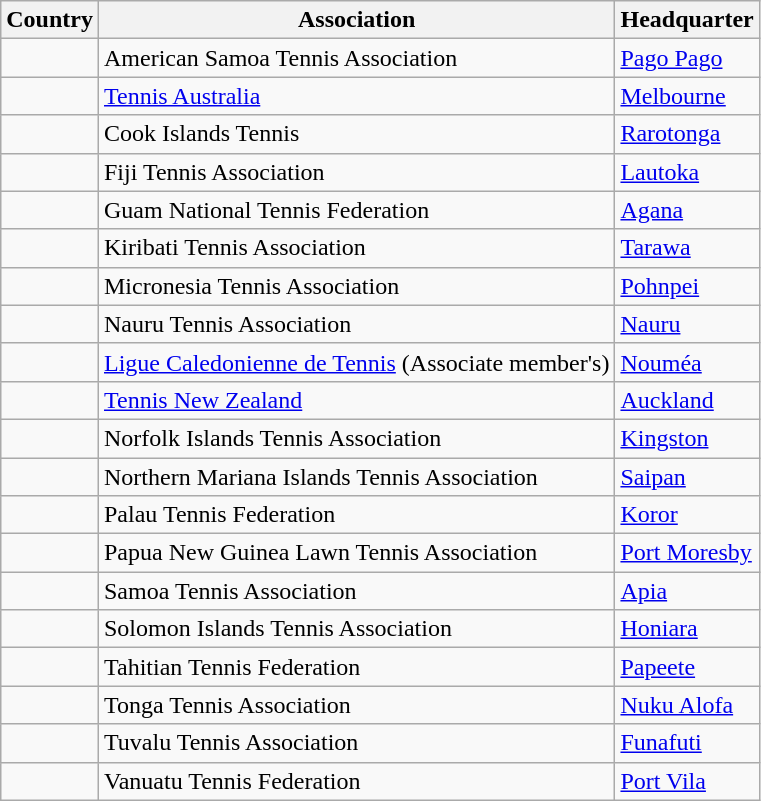<table class="wikitable">
<tr>
<th>Country</th>
<th>Association</th>
<th>Headquarter</th>
</tr>
<tr>
<td></td>
<td>American Samoa Tennis Association</td>
<td><a href='#'>Pago Pago</a></td>
</tr>
<tr>
<td></td>
<td><a href='#'>Tennis Australia</a></td>
<td><a href='#'>Melbourne</a></td>
</tr>
<tr>
<td></td>
<td>Cook Islands Tennis</td>
<td><a href='#'>Rarotonga</a></td>
</tr>
<tr>
<td></td>
<td>Fiji Tennis Association</td>
<td><a href='#'>Lautoka</a></td>
</tr>
<tr>
<td></td>
<td>Guam National Tennis Federation</td>
<td><a href='#'>Agana</a></td>
</tr>
<tr>
<td></td>
<td>Kiribati Tennis Association</td>
<td><a href='#'>Tarawa</a></td>
</tr>
<tr>
<td></td>
<td>Micronesia Tennis Association</td>
<td><a href='#'>Pohnpei</a></td>
</tr>
<tr>
<td></td>
<td>Nauru Tennis Association</td>
<td><a href='#'>Nauru</a></td>
</tr>
<tr>
<td></td>
<td><a href='#'>Ligue Caledonienne de Tennis</a> (Associate member's)</td>
<td><a href='#'>Nouméa</a></td>
</tr>
<tr>
<td></td>
<td><a href='#'>Tennis New Zealand</a></td>
<td><a href='#'>Auckland</a></td>
</tr>
<tr>
<td></td>
<td>Norfolk Islands Tennis Association</td>
<td><a href='#'>Kingston</a></td>
</tr>
<tr>
<td></td>
<td>Northern Mariana Islands Tennis Association</td>
<td><a href='#'>Saipan</a></td>
</tr>
<tr>
<td></td>
<td>Palau Tennis Federation</td>
<td><a href='#'>Koror</a></td>
</tr>
<tr>
<td></td>
<td>Papua New Guinea Lawn Tennis Association</td>
<td><a href='#'>Port Moresby</a></td>
</tr>
<tr>
<td></td>
<td>Samoa Tennis Association</td>
<td><a href='#'>Apia</a></td>
</tr>
<tr>
<td></td>
<td>Solomon Islands Tennis Association</td>
<td><a href='#'>Honiara</a></td>
</tr>
<tr>
<td></td>
<td>Tahitian Tennis Federation</td>
<td><a href='#'>Papeete</a></td>
</tr>
<tr>
<td></td>
<td>Tonga Tennis Association</td>
<td><a href='#'>Nuku Alofa</a></td>
</tr>
<tr>
<td></td>
<td>Tuvalu Tennis Association</td>
<td><a href='#'>Funafuti</a></td>
</tr>
<tr>
<td></td>
<td>Vanuatu Tennis Federation</td>
<td><a href='#'>Port Vila</a></td>
</tr>
</table>
